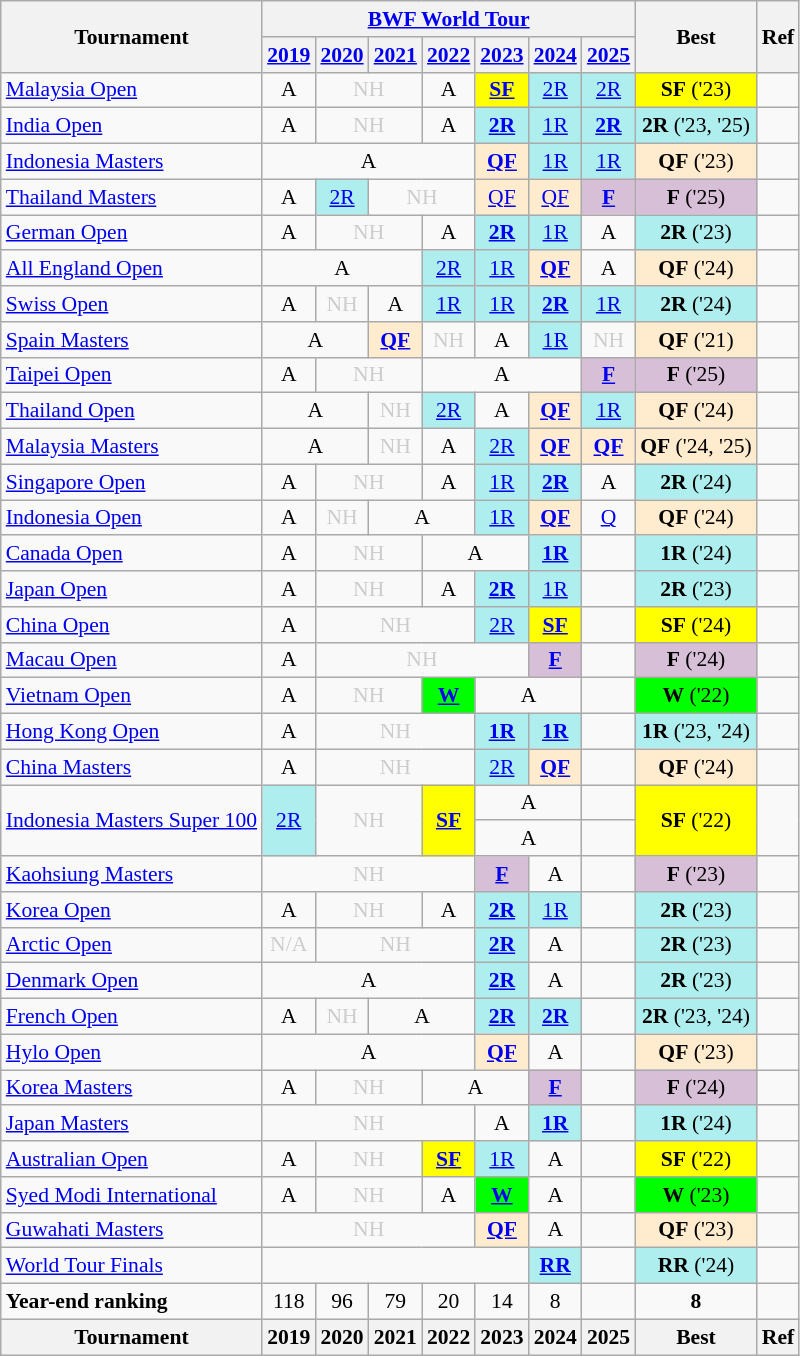<table style='font-size: 90%; text-align:center;' class='wikitable'>
<tr>
<th rowspan="2">Tournament</th>
<th colspan="7"><a href='#'>BWF World Tour</a></th>
<th rowspan="2">Best</th>
<th rowspan="2">Ref</th>
</tr>
<tr>
<th><a href='#'>2019</a></th>
<th><a href='#'>2020</a></th>
<th><a href='#'>2021</a></th>
<th><a href='#'>2022</a></th>
<th><a href='#'>2023</a></th>
<th><a href='#'>2024</a></th>
<th><a href='#'>2025</a></th>
</tr>
<tr>
<td align=left><a href='#'>Malaysia Open</a></td>
<td>A</td>
<td colspan="2" style=color:#ccc>NH</td>
<td>A</td>
<td bgcolor=FFFF00><strong><a href='#'>SF</a></strong></td>
<td bgcolor=AFEEEE><a href='#'>2R</a></td>
<td bgcolor=AFEEEE><a href='#'>2R</a></td>
<td bgcolor=FFFF00><strong>SF</strong> ('23)</td>
<td></td>
</tr>
<tr>
<td align=left><a href='#'>India Open</a></td>
<td>A</td>
<td colspan="2" style=color:#ccc>NH</td>
<td>A</td>
<td bgcolor=AFEEEE><strong><a href='#'>2R</a></strong></td>
<td bgcolor=AFEEEE><a href='#'>1R</a></td>
<td bgcolor=AFEEEE><strong><a href='#'>2R</a></strong></td>
<td bgcolor=AFEEEE><strong>2R</strong> ('23, '25)</td>
<td></td>
</tr>
<tr>
<td align=left><a href='#'>Indonesia Masters</a></td>
<td colspan="4">A</td>
<td bgcolor=FFEBCD><strong><a href='#'>QF</a></strong></td>
<td bgcolor=AFEEEE><a href='#'>1R</a></td>
<td bgcolor=AFEEEE><a href='#'>1R</a></td>
<td bgcolor=FFEBCD><strong>QF</strong> ('23)</td>
<td></td>
</tr>
<tr>
<td align=left><a href='#'>Thailand Masters</a></td>
<td>A</td>
<td bgcolor=AFEEEE><a href='#'>2R</a></td>
<td colspan="2" style=color:#ccc>NH</td>
<td bgcolor=FFEBCD><a href='#'>QF</a></td>
<td bgcolor=FFEBCD><a href='#'>QF</a></td>
<td bgcolor=D8BFD8><strong><a href='#'>F</a></strong></td>
<td bgcolor=D8BFD8><strong>F</strong> ('25)</td>
<td></td>
</tr>
<tr>
<td align=left><a href='#'>German Open</a></td>
<td>A</td>
<td colspan="2" style=color:#ccc>NH</td>
<td>A</td>
<td bgcolor=AFEEEE><strong><a href='#'>2R</a></strong></td>
<td bgcolor=AFEEEE><a href='#'>1R</a></td>
<td>A</td>
<td bgcolor=AFEEEE><strong>2R</strong> ('23)</td>
<td></td>
</tr>
<tr>
<td align=left><a href='#'>All England Open</a></td>
<td colspan="3">A</td>
<td bgcolor=AFEEEE><a href='#'>2R</a></td>
<td bgcolor=AFEEEE><a href='#'>1R</a></td>
<td bgcolor=FFEBCD><strong><a href='#'>QF</a></strong></td>
<td>A</td>
<td bgcolor=FFEBCD><strong>QF</strong> ('24)</td>
<td></td>
</tr>
<tr>
<td align=left><a href='#'>Swiss Open</a></td>
<td>A</td>
<td style=color:#ccc>NH</td>
<td>A</td>
<td bgcolor=AFEEEE><a href='#'>1R</a></td>
<td bgcolor=AFEEEE><a href='#'>1R</a></td>
<td bgcolor=AFEEEE><strong><a href='#'>2R</a></strong></td>
<td bgcolor=AFEEEE><a href='#'>1R</a></td>
<td bgcolor=AFEEEE><strong>2R</strong> ('24)</td>
<td></td>
</tr>
<tr>
<td align=left><a href='#'>Spain Masters</a></td>
<td colspan="2">A</td>
<td bgcolor=FFEBCD><a href='#'><strong>QF</strong></a></td>
<td 2022; style=color:#ccc>NH</td>
<td>A</td>
<td bgcolor=AFEEEE><a href='#'>1R</a></td>
<td 2025; style=color:#ccc>NH</td>
<td bgcolor=FFEBCD><strong>QF</strong> ('21)</td>
<td></td>
</tr>
<tr>
<td align=left><a href='#'>Taipei Open</a></td>
<td>A</td>
<td colspan="2" style=color:#ccc>NH</td>
<td colspan="3">A</td>
<td bgcolor=D8BFD8><strong><a href='#'>F</a></strong></td>
<td bgcolor=D8BFD8><strong>F</strong> ('25)</td>
<td></td>
</tr>
<tr>
<td align=left><a href='#'>Thailand Open</a></td>
<td colspan="2">A</td>
<td style=color:#ccc>NH</td>
<td bgcolor=AFEEEE><a href='#'>2R</a></td>
<td>A</td>
<td bgcolor=FFEBCD><strong><a href='#'>QF</a></strong></td>
<td bgcolor=AFEEEE><a href='#'>1R</a></td>
<td bgcolor=FFEBCD><strong>QF</strong> ('24)</td>
<td></td>
</tr>
<tr>
<td align=left><a href='#'>Malaysia Masters</a></td>
<td colspan="2">A</td>
<td style=color:#ccc>NH</td>
<td>A</td>
<td bgcolor=AFEEEE><a href='#'>2R</a></td>
<td bgcolor=FFEBCD><strong><a href='#'>QF</a></strong></td>
<td bgcolor=FFEBCD><strong><a href='#'>QF</a></strong></td>
<td bgcolor=FFEBCD><strong>QF</strong> ('24, '25)</td>
<td></td>
</tr>
<tr>
<td align=left><a href='#'>Singapore Open</a></td>
<td>A</td>
<td colspan="2" style=color:#ccc>NH</td>
<td>A</td>
<td bgcolor=AFEEEE><a href='#'>1R</a></td>
<td bgcolor=AFEEEE><strong><a href='#'>2R</a></strong></td>
<td>A</td>
<td bgcolor=AFEEEE><strong>2R</strong> ('24)</td>
<td></td>
</tr>
<tr>
<td align=left><a href='#'>Indonesia Open</a></td>
<td>A</td>
<td style=color:#ccc>NH</td>
<td colspan="2">A</td>
<td bgcolor=AFEEEE><a href='#'>1R</a></td>
<td bgcolor=FFEBCD><strong><a href='#'>QF</a></strong></td>
<td><a href='#'>Q</a></td>
<td bgcolor=FFEBCD><strong>QF</strong> ('24)</td>
<td></td>
</tr>
<tr>
<td align=left><a href='#'>Canada Open</a></td>
<td>A</td>
<td colspan="2" style=color:#ccc>NH</td>
<td colspan="2">A</td>
<td bgcolor=AFEEEE><strong><a href='#'>1R</a></strong></td>
<td></td>
<td bgcolor=AFEEEE><strong>1R</strong> ('24)</td>
<td></td>
</tr>
<tr>
<td align=left><a href='#'>Japan Open</a></td>
<td>A</td>
<td colspan="2" style=color:#ccc>NH</td>
<td>A</td>
<td bgcolor=AFEEEE><strong><a href='#'>2R</a></strong></td>
<td bgcolor=AFEEEE><a href='#'>1R</a></td>
<td></td>
<td bgcolor=AFEEEE><strong>2R</strong> ('23)</td>
<td></td>
</tr>
<tr>
<td align=left><a href='#'>China Open</a></td>
<td>A</td>
<td colspan="3" style=color:#ccc>NH</td>
<td bgcolor=AFEEEE><a href='#'>2R</a></td>
<td bgcolor=FFFF00><strong><a href='#'>SF</a></strong></td>
<td></td>
<td bgcolor=FFFF00><strong>SF</strong> ('24)</td>
<td></td>
</tr>
<tr>
<td align=left><a href='#'>Macau Open</a></td>
<td>A</td>
<td colspan="4" style=color:#ccc>NH</td>
<td bgcolor=D8BFD8><strong><a href='#'>F</a></strong></td>
<td></td>
<td bgcolor=D8BFD8><strong>F</strong>  ('24)</td>
<td></td>
</tr>
<tr>
<td align=left><a href='#'>Vietnam Open</a></td>
<td>A</td>
<td colspan="2" style=color:#ccc>NH</td>
<td bgcolor=00FF00><strong><a href='#'>W</a></strong></td>
<td colspan="2">A</td>
<td></td>
<td bgcolor=00FF00><strong>W</strong> ('22)</td>
<td></td>
</tr>
<tr>
<td align=left><a href='#'>Hong Kong Open</a></td>
<td>A</td>
<td colspan="3" style=color:#ccc>NH</td>
<td bgcolor=AFEEEE><strong><a href='#'>1R</a></strong></td>
<td bgcolor=AFEEEE><strong><a href='#'>1R</a></strong></td>
<td></td>
<td bgcolor=AFEEEE><strong>1R</strong> ('23, '24)</td>
<td></td>
</tr>
<tr>
<td align=left><a href='#'>China Masters</a></td>
<td>A</td>
<td colspan="3" style=color:#ccc>NH</td>
<td bgcolor=AFEEEE><a href='#'>2R</a></td>
<td bgcolor=FFEBCD><strong><a href='#'>QF</a></strong></td>
<td></td>
<td bgcolor=FFEBCD><strong>QF</strong> ('24)</td>
<td></td>
</tr>
<tr>
<td rowspan="2" align=left><a href='#'>Indonesia Masters Super 100</a></td>
<td rowspan="2" bgcolor=AFEEEE><a href='#'>2R</a></td>
<td rowspan="2" colspan="2" style=color:#ccc>NH</td>
<td rowspan="2" bgcolor=FFFF00><strong><a href='#'>SF</a></strong></td>
<td colspan="2">A</td>
<td></td>
<td rowspan="2" bgcolor=FFFF00><strong>SF</strong> ('22)</td>
<td rowspan="2"></td>
</tr>
<tr>
<td colspan="2">A</td>
<td></td>
</tr>
<tr>
<td align=left><a href='#'>Kaohsiung Masters</a></td>
<td colspan="4" style=color:#ccc>NH</td>
<td bgcolor=D8BFD8><strong><a href='#'>F</a></strong></td>
<td>A</td>
<td></td>
<td bgcolor=D8BFD8><strong>F</strong> ('23)</td>
<td></td>
</tr>
<tr>
<td align=left><a href='#'>Korea Open</a></td>
<td>A</td>
<td colspan="2" style=color:#ccc>NH</td>
<td>A</td>
<td bgcolor=AFEEEE><strong><a href='#'>2R</a></strong></td>
<td bgcolor=AFEEEE><a href='#'>1R</a></td>
<td></td>
<td bgcolor=AFEEEE><strong>2R</strong> ('23)</td>
<td></td>
</tr>
<tr>
<td align=left><a href='#'>Arctic Open</a></td>
<td style=color:#ccc>N/A</td>
<td colspan="3" style=color:#ccc>NH</td>
<td bgcolor=AFEEEE><strong><a href='#'>2R</a></strong></td>
<td>A</td>
<td></td>
<td bgcolor=AFEEEE><strong>2R</strong> ('23)</td>
<td></td>
</tr>
<tr>
<td align=left><a href='#'>Denmark Open</a></td>
<td colspan="4">A</td>
<td bgcolor=AFEEEE><strong><a href='#'>2R</a></strong></td>
<td>A</td>
<td></td>
<td bgcolor=AFEEEE><strong>2R</strong> ('23)</td>
<td></td>
</tr>
<tr>
<td align=left><a href='#'>French Open</a></td>
<td>A</td>
<td style=color:#ccc>NH</td>
<td colspan="2">A</td>
<td bgcolor=AFEEEE><a href='#'><strong>2R</strong></a></td>
<td bgcolor=AFEEEE><a href='#'><strong>2R</strong></a></td>
<td></td>
<td bgcolor=AFEEEE><strong>2R</strong> ('23, '24)</td>
<td></td>
</tr>
<tr>
<td align=left><a href='#'>Hylo Open</a></td>
<td colspan="4">A</td>
<td bgcolor=FFEBCD><strong><a href='#'>QF</a></strong></td>
<td>A</td>
<td></td>
<td bgcolor=FFEBCD><strong>QF</strong> ('23)</td>
<td></td>
</tr>
<tr>
<td align=left><a href='#'>Korea Masters</a></td>
<td>A</td>
<td colspan="2" style=color:#ccc>NH</td>
<td colspan="2">A</td>
<td bgcolor=D8BFD8><strong><a href='#'>F</a></strong></td>
<td></td>
<td bgcolor=D8BFD8><strong>F</strong>  ('24)</td>
<td></td>
</tr>
<tr>
<td align=left><a href='#'>Japan Masters</a></td>
<td colspan="4" style=color:#ccc>NH</td>
<td>A</td>
<td bgcolor=AFEEEE><strong><a href='#'>1R</a></strong></td>
<td></td>
<td bgcolor=AFEEEE><strong>1R</strong> ('24)</td>
<td></td>
</tr>
<tr>
<td align=left><a href='#'>Australian Open</a></td>
<td>A</td>
<td colspan="2" style=color:#ccc>NH</td>
<td bgcolor=FFFF00><strong><a href='#'>SF</a></strong></td>
<td bgcolor=AFEEEE><a href='#'>1R</a></td>
<td>A</td>
<td></td>
<td bgcolor=FFFF00><strong>SF</strong> ('22)</td>
<td></td>
</tr>
<tr>
<td align=left><a href='#'>Syed Modi International</a></td>
<td>A</td>
<td colspan="2" style=color:#ccc>NH</td>
<td>A</td>
<td bgcolor=00FF00><a href='#'><strong>W</strong></a></td>
<td>A</td>
<td></td>
<td bgcolor=00FF00><strong>W</strong> ('23)</td>
<td></td>
</tr>
<tr>
<td align=left><a href='#'>Guwahati Masters</a></td>
<td colspan="4" style=color:#ccc>NH</td>
<td bgcolor=FFEBCD><strong><a href='#'>QF</a></strong></td>
<td>A</td>
<td></td>
<td bgcolor=FFEBCD><strong>QF</strong> ('23)</td>
<td></td>
</tr>
<tr>
<td align=left><a href='#'>World Tour Finals</a></td>
<td colspan="5"></td>
<td bgcolor=AFEEEE><strong><a href='#'>RR</a></strong></td>
<td></td>
<td bgcolor=AFEEEE><strong>RR</strong> ('24)</td>
<td></td>
</tr>
<tr>
<td align=left><strong>Year-end ranking</strong></td>
<td 2019;>118</td>
<td 2020;>96</td>
<td 2021;>79</td>
<td 2022;>20</td>
<td 2023;>14</td>
<td 2024;>8</td>
<td 2025;></td>
<td Best;><strong>8</strong></td>
<td></td>
</tr>
<tr>
<th>Tournament</th>
<th>2019</th>
<th>2020</th>
<th>2021</th>
<th>2022</th>
<th>2023</th>
<th>2024</th>
<th>2025</th>
<th>Best</th>
<th>Ref</th>
</tr>
</table>
